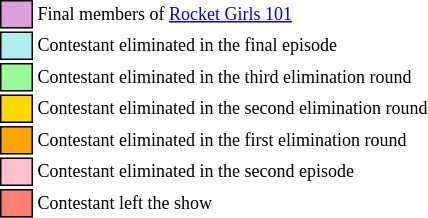<table class="toccolours" style="font-size: 75%; white-space: nowrap;">
<tr>
<td style="background:#DDA0DD; border: 1px solid black;">      </td>
<td>Final members of <a href='#'>Rocket Girls 101</a></td>
</tr>
<tr>
<td style="background:#AFEEEE; border: 1px solid black;">      </td>
<td>Contestant eliminated in the final episode</td>
</tr>
<tr>
<td style="background:#98FB98; border: 1px solid black;">      </td>
<td>Contestant eliminated in the third elimination round</td>
</tr>
<tr>
<td style="background:#FFD700; border: 1px solid black;">      </td>
<td>Contestant eliminated in the second elimination round</td>
</tr>
<tr>
<td style="background:#FFA500; border: 1px solid black;">      </td>
<td>Contestant eliminated in the first elimination round</td>
</tr>
<tr>
<td style="background:#FFC0CB; border: 1px solid black;">      </td>
<td>Contestant eliminated in the second episode</td>
</tr>
<tr>
<td style="background:#FA8072; border: 1px solid black;">      </td>
<td>Contestant left the show</td>
</tr>
</table>
